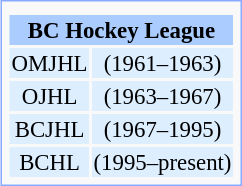<table class="infobox" style=" text-align:center; border:1px solid #8Af; font-size: 95%;">
<tr>
<td colspan="2"></td>
</tr>
<tr>
<th colspan="2" style="background-color:#acf;">BC Hockey League</th>
</tr>
<tr style="background-color:#def;">
<td>OMJHL</td>
<td>(1961–1963)</td>
</tr>
<tr style="background-color:#def;">
<td>OJHL</td>
<td>(1963–1967)</td>
</tr>
<tr style="background-color:#def;">
<td>BCJHL</td>
<td>(1967–1995)</td>
</tr>
<tr style="background-color:#def;">
<td>BCHL</td>
<td>(1995–present)</td>
</tr>
</table>
